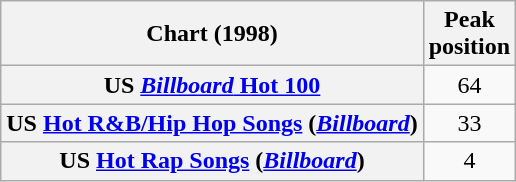<table class="wikitable sortable plainrowheaders" style="text-align:center;">
<tr>
<th scope="col">Chart (1998)</th>
<th scope="col">Peak<br>position</th>
</tr>
<tr>
<th scope="row">US <a href='#'><em>Billboard</em> Hot 100</a></th>
<td>64</td>
</tr>
<tr>
<th scope="row">US <a href='#'>Hot R&B/Hip Hop Songs</a> (<em><a href='#'>Billboard</a></em>)</th>
<td>33</td>
</tr>
<tr>
<th scope="row">US <a href='#'>Hot Rap Songs</a> (<em><a href='#'>Billboard</a></em>)</th>
<td>4</td>
</tr>
</table>
